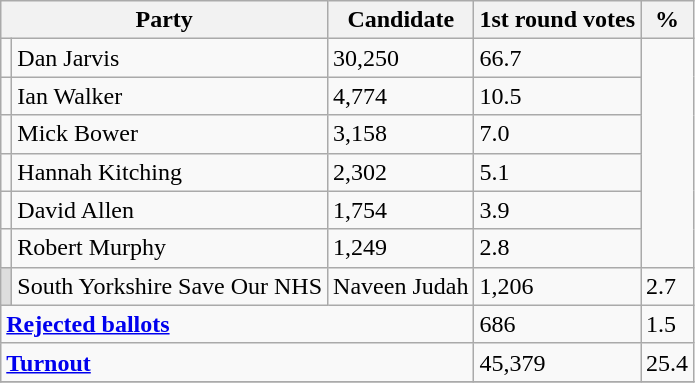<table class="wikitable">
<tr>
<th colspan=2>Party</th>
<th scope="col">Candidate</th>
<th scope="col">1st round votes</th>
<th scope="col">%</th>
</tr>
<tr>
<td></td>
<td>Dan Jarvis</td>
<td>30,250</td>
<td>66.7</td>
</tr>
<tr>
<td></td>
<td>Ian Walker</td>
<td>4,774</td>
<td>10.5</td>
</tr>
<tr>
<td></td>
<td>Mick Bower</td>
<td>3,158</td>
<td>7.0</td>
</tr>
<tr>
<td></td>
<td>Hannah Kitching</td>
<td>2,302</td>
<td>5.1</td>
</tr>
<tr>
<td></td>
<td>David Allen</td>
<td>1,754</td>
<td>3.9</td>
</tr>
<tr>
<td></td>
<td>Robert Murphy</td>
<td>1,249</td>
<td>2.8</td>
</tr>
<tr>
<td bgcolor="#DDDDDD"></td>
<td>South Yorkshire Save Our NHS</td>
<td>Naveen Judah</td>
<td>1,206</td>
<td>2.7</td>
</tr>
<tr>
<td colspan="3"><strong><a href='#'>Rejected ballots</a></strong></td>
<td>686</td>
<td>1.5</td>
</tr>
<tr>
<td colspan="3"><strong><a href='#'>Turnout</a></strong></td>
<td>45,379</td>
<td>25.4</td>
</tr>
<tr>
</tr>
</table>
